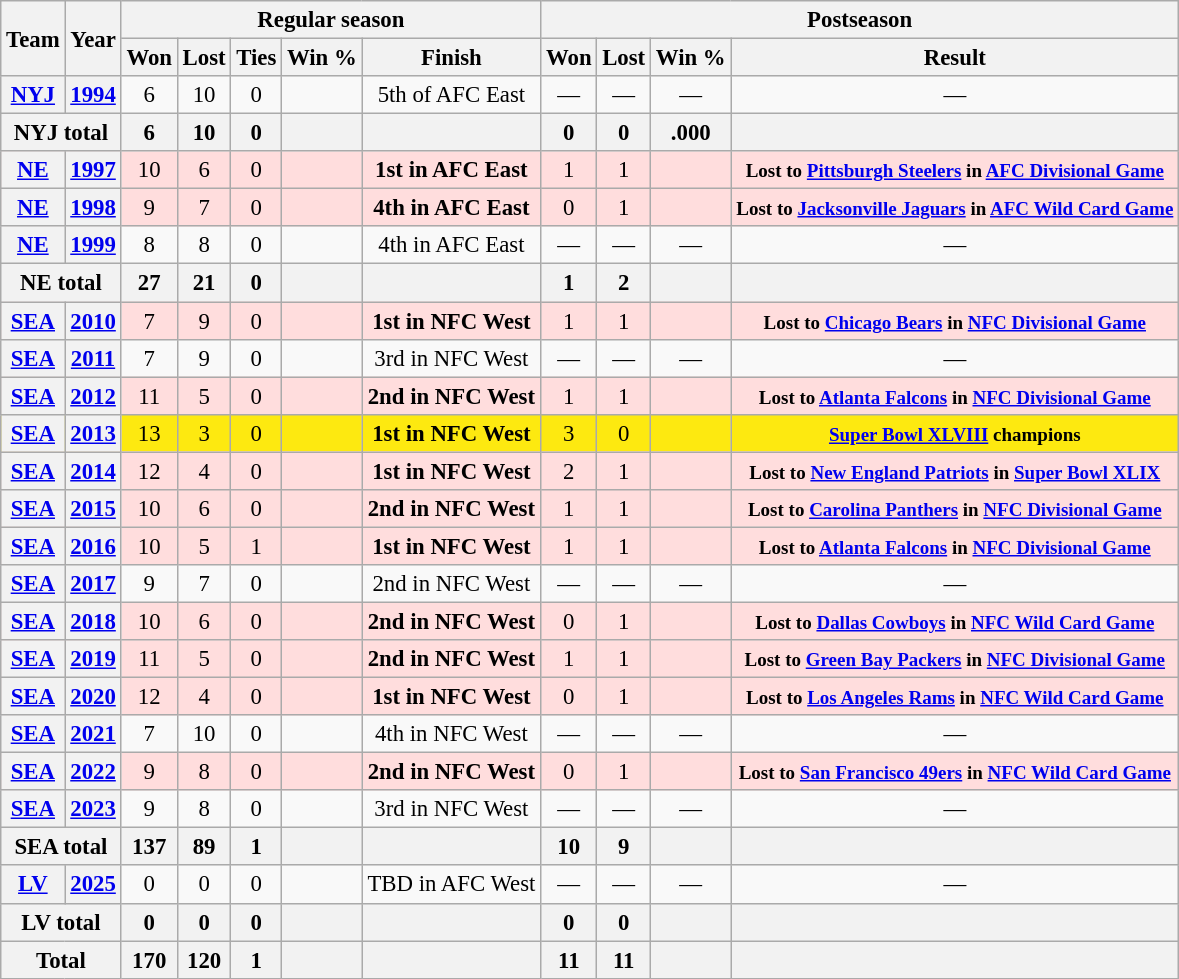<table class="wikitable" style="font-size: 95%; text-align:center;">
<tr>
<th rowspan="2">Team</th>
<th rowspan="2">Year</th>
<th colspan="5">Regular season</th>
<th colspan="4">Postseason</th>
</tr>
<tr>
<th>Won</th>
<th>Lost</th>
<th>Ties</th>
<th>Win %</th>
<th>Finish</th>
<th>Won</th>
<th>Lost</th>
<th>Win %</th>
<th>Result</th>
</tr>
<tr>
<th><a href='#'>NYJ</a></th>
<th><a href='#'>1994</a></th>
<td>6</td>
<td>10</td>
<td>0</td>
<td></td>
<td>5th of AFC East</td>
<td>—</td>
<td>—</td>
<td>—</td>
<td>—</td>
</tr>
<tr>
<th colspan="2">NYJ total</th>
<th>6</th>
<th>10</th>
<th>0</th>
<th></th>
<th></th>
<th>0</th>
<th>0</th>
<th>.000</th>
<th></th>
</tr>
<tr style="background:#fdd">
<th><a href='#'>NE</a></th>
<th><a href='#'>1997</a></th>
<td>10</td>
<td>6</td>
<td>0</td>
<td></td>
<td><strong>1st in AFC East</strong></td>
<td>1</td>
<td>1</td>
<td></td>
<td><small><strong>Lost to <a href='#'>Pittsburgh Steelers</a> in <a href='#'>AFC Divisional Game</a></strong></small></td>
</tr>
<tr style="background:#fdd">
<th><a href='#'>NE</a></th>
<th><a href='#'>1998</a></th>
<td>9</td>
<td>7</td>
<td>0</td>
<td></td>
<td><strong>4th in AFC East</strong></td>
<td>0</td>
<td>1</td>
<td></td>
<td><small><strong>Lost to <a href='#'>Jacksonville Jaguars</a> in <a href='#'>AFC Wild Card Game</a></strong></small></td>
</tr>
<tr>
<th><a href='#'>NE</a></th>
<th><a href='#'>1999</a></th>
<td>8</td>
<td>8</td>
<td>0</td>
<td></td>
<td>4th in AFC East</td>
<td>—</td>
<td>—</td>
<td>—</td>
<td>—</td>
</tr>
<tr>
<th colspan="2">NE total</th>
<th>27</th>
<th>21</th>
<th>0</th>
<th></th>
<th></th>
<th>1</th>
<th>2</th>
<th></th>
<th></th>
</tr>
<tr style="background:#fdd">
<th><a href='#'>SEA</a></th>
<th><a href='#'>2010</a></th>
<td>7</td>
<td>9</td>
<td>0</td>
<td></td>
<td><strong>1st in NFC West</strong></td>
<td>1</td>
<td>1</td>
<td></td>
<td><small><strong>Lost to <a href='#'>Chicago Bears</a> in <a href='#'>NFC Divisional Game</a></strong></small></td>
</tr>
<tr>
<th><a href='#'>SEA</a></th>
<th><a href='#'>2011</a></th>
<td>7</td>
<td>9</td>
<td>0</td>
<td></td>
<td>3rd in NFC West</td>
<td>—</td>
<td>—</td>
<td>—</td>
<td>—</td>
</tr>
<tr style="background:#fdd">
<th><a href='#'>SEA</a></th>
<th><a href='#'>2012</a></th>
<td>11</td>
<td>5</td>
<td>0</td>
<td></td>
<td><strong>2nd in NFC West</strong></td>
<td>1</td>
<td>1</td>
<td></td>
<td><small><strong>Lost to <a href='#'>Atlanta Falcons</a> in <a href='#'>NFC Divisional Game</a></strong></small></td>
</tr>
<tr style="background:#FDE910">
<th><a href='#'>SEA</a></th>
<th><a href='#'>2013</a></th>
<td>13</td>
<td>3</td>
<td>0</td>
<td></td>
<td><strong>1st in NFC West</strong></td>
<td>3</td>
<td>0</td>
<td></td>
<td><small><strong><a href='#'>Super Bowl XLVIII</a> champions</strong></small></td>
</tr>
<tr style="background:#fdd">
<th><a href='#'>SEA</a></th>
<th><a href='#'>2014</a></th>
<td>12</td>
<td>4</td>
<td>0</td>
<td></td>
<td><strong>1st in NFC West</strong></td>
<td>2</td>
<td>1</td>
<td></td>
<td><small><strong>Lost to <a href='#'>New England Patriots</a> in <a href='#'>Super Bowl XLIX</a></strong></small></td>
</tr>
<tr style="background:#fdd">
<th><a href='#'>SEA</a></th>
<th><a href='#'>2015</a></th>
<td>10</td>
<td>6</td>
<td>0</td>
<td></td>
<td><strong>2nd in NFC West</strong></td>
<td>1</td>
<td>1</td>
<td></td>
<td><small><strong>Lost to <a href='#'>Carolina Panthers</a> in <a href='#'>NFC Divisional Game</a></strong></small></td>
</tr>
<tr style="background:#fdd">
<th><a href='#'>SEA</a></th>
<th><a href='#'>2016</a></th>
<td>10</td>
<td>5</td>
<td>1</td>
<td></td>
<td><strong>1st in NFC West</strong></td>
<td>1</td>
<td>1</td>
<td></td>
<td><small><strong>Lost to <a href='#'>Atlanta Falcons</a> in <a href='#'>NFC Divisional Game</a></strong></small></td>
</tr>
<tr>
<th><a href='#'>SEA</a></th>
<th><a href='#'>2017</a></th>
<td>9</td>
<td>7</td>
<td>0</td>
<td></td>
<td>2nd in NFC West</td>
<td>—</td>
<td>—</td>
<td>—</td>
<td>—</td>
</tr>
<tr style="background:#fdd">
<th><a href='#'>SEA</a></th>
<th><a href='#'>2018</a></th>
<td>10</td>
<td>6</td>
<td>0</td>
<td></td>
<td><strong>2nd in NFC West</strong></td>
<td>0</td>
<td>1</td>
<td></td>
<td><small><strong>Lost to <a href='#'>Dallas Cowboys</a> in <a href='#'>NFC Wild Card Game</a></strong></small></td>
</tr>
<tr style="background:#fdd">
<th><a href='#'>SEA</a></th>
<th><a href='#'>2019</a></th>
<td>11</td>
<td>5</td>
<td>0</td>
<td></td>
<td><strong>2nd in NFC West</strong></td>
<td>1</td>
<td>1</td>
<td></td>
<td><small><strong>Lost to <a href='#'>Green Bay Packers</a> in <a href='#'>NFC Divisional Game</a></strong></small></td>
</tr>
<tr style="background:#fdd">
<th><a href='#'>SEA</a></th>
<th><a href='#'>2020</a></th>
<td>12</td>
<td>4</td>
<td>0</td>
<td></td>
<td><strong>1st in NFC West</strong></td>
<td>0</td>
<td>1</td>
<td></td>
<td><small><strong>Lost to <a href='#'>Los Angeles Rams</a> in <a href='#'>NFC Wild Card Game</a></strong></small></td>
</tr>
<tr>
<th><a href='#'>SEA</a></th>
<th><a href='#'>2021</a></th>
<td>7</td>
<td>10</td>
<td>0</td>
<td></td>
<td>4th in NFC West</td>
<td>—</td>
<td>—</td>
<td>—</td>
<td>—</td>
</tr>
<tr style="background:#fdd">
<th><a href='#'>SEA</a></th>
<th><a href='#'>2022</a></th>
<td>9</td>
<td>8</td>
<td>0</td>
<td></td>
<td><strong>2nd in NFC West</strong></td>
<td>0</td>
<td>1</td>
<td></td>
<td><small><strong>Lost to <a href='#'>San Francisco 49ers</a> in <a href='#'>NFC Wild Card Game</a></strong></small></td>
</tr>
<tr>
<th><a href='#'>SEA</a></th>
<th><a href='#'>2023</a></th>
<td>9</td>
<td>8</td>
<td>0</td>
<td></td>
<td>3rd in NFC West</td>
<td>—</td>
<td>—</td>
<td>—</td>
<td>—</td>
</tr>
<tr>
<th colspan="2">SEA total</th>
<th>137</th>
<th>89</th>
<th>1</th>
<th></th>
<th></th>
<th>10</th>
<th>9</th>
<th></th>
<th></th>
</tr>
<tr>
<th><a href='#'>LV</a></th>
<th><a href='#'>2025</a></th>
<td>0</td>
<td>0</td>
<td>0</td>
<td></td>
<td>TBD in AFC West</td>
<td>—</td>
<td>—</td>
<td>—</td>
<td>—</td>
</tr>
<tr>
<th colspan="2">LV total</th>
<th>0</th>
<th>0</th>
<th>0</th>
<th></th>
<th></th>
<th>0</th>
<th>0</th>
<th></th>
<th></th>
</tr>
<tr style="background: fdd:">
<th colspan="2">Total</th>
<th>170</th>
<th>120</th>
<th>1</th>
<th></th>
<th></th>
<th>11</th>
<th>11</th>
<th></th>
<th></th>
</tr>
</table>
